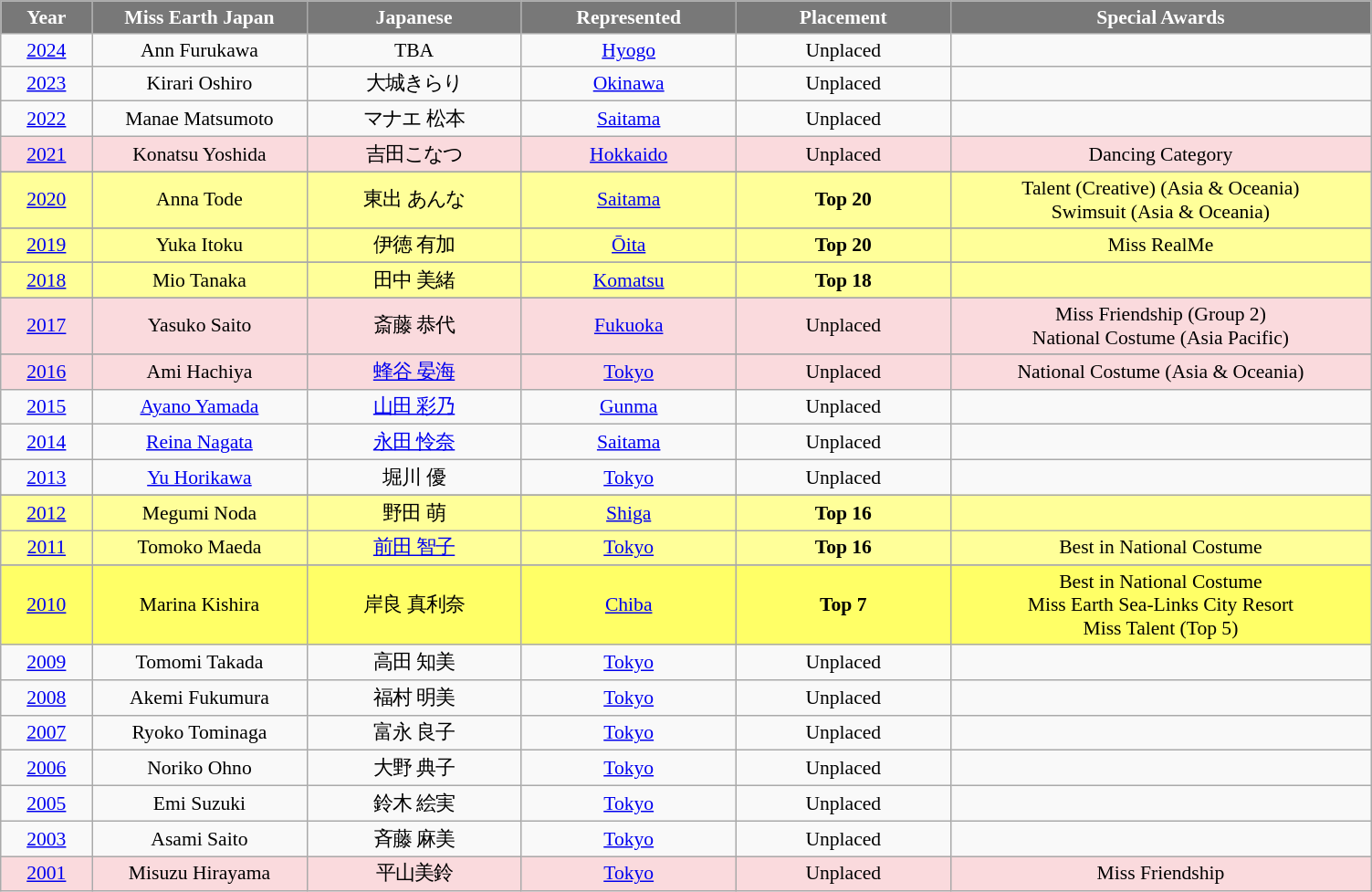<table class="wikitable sortable" style="font-size: 90%; text-align:center">
<tr>
<th width="60" style="background-color:#787878;color:#FFFFFF;">Year</th>
<th width="150" style="background-color:#787878;color:#FFFFFF;">Miss Earth Japan</th>
<th width="150" style="background-color:#787878;color:#FFFFFF;">Japanese</th>
<th width="150" style="background-color:#787878;color:#FFFFFF;">Represented</th>
<th width="150" style="background-color:#787878;color:#FFFFFF;">Placement</th>
<th width="300" style="background-color:#787878;color:#FFFFFF;">Special Awards</th>
</tr>
<tr>
<td><a href='#'>2024</a></td>
<td>Ann Furukawa</td>
<td>TBA</td>
<td><a href='#'>Hyogo</a></td>
<td>Unplaced</td>
<td></td>
</tr>
<tr>
<td><a href='#'>2023</a></td>
<td>Kirari Oshiro</td>
<td>大城きらり</td>
<td><a href='#'>Okinawa</a></td>
<td>Unplaced</td>
<td></td>
</tr>
<tr>
<td><a href='#'>2022</a></td>
<td>Manae Matsumoto</td>
<td>マナエ 松本</td>
<td><a href='#'>Saitama</a></td>
<td>Unplaced</td>
<td></td>
</tr>
<tr style="background-color:#FADADD;: bold">
<td><a href='#'>2021</a></td>
<td>Konatsu Yoshida</td>
<td>吉田こなつ</td>
<td><a href='#'>Hokkaido</a></td>
<td>Unplaced</td>
<td> Dancing Category</td>
</tr>
<tr>
</tr>
<tr style="background-color:#FFFF99;">
<td><a href='#'>2020</a></td>
<td>Anna Tode</td>
<td>東出 あんな</td>
<td><a href='#'>Saitama</a></td>
<td><strong>Top 20</strong></td>
<td> Talent (Creative) (Asia & Oceania)<br> Swimsuit (Asia & Oceania)</td>
</tr>
<tr>
</tr>
<tr style="background-color:#FFFF99;">
<td><a href='#'>2019</a></td>
<td>Yuka Itoku</td>
<td>伊徳 有加</td>
<td><a href='#'>Ōita</a></td>
<td><strong>Top 20</strong></td>
<td>Miss RealMe</td>
</tr>
<tr>
</tr>
<tr style="background-color:#FFFF99;">
<td><a href='#'>2018</a></td>
<td>Mio Tanaka</td>
<td>田中 美緒</td>
<td><a href='#'>Komatsu</a></td>
<td><strong>Top 18</strong></td>
<td></td>
</tr>
<tr>
</tr>
<tr style="background-color:#FADADD;: bold">
<td><a href='#'>2017</a></td>
<td>Yasuko Saito</td>
<td>斎藤 恭代</td>
<td><a href='#'>Fukuoka</a></td>
<td>Unplaced</td>
<td> Miss Friendship (Group 2)<br> National Costume (Asia Pacific)</td>
</tr>
<tr>
</tr>
<tr style="background-color:#FADADD;: bold">
<td><a href='#'>2016</a></td>
<td>Ami Hachiya</td>
<td><a href='#'>蜂谷 晏海</a></td>
<td><a href='#'>Tokyo</a></td>
<td>Unplaced</td>
<td> National Costume (Asia & Oceania)</td>
</tr>
<tr>
<td><a href='#'>2015</a></td>
<td><a href='#'>Ayano Yamada</a></td>
<td><a href='#'>山田 彩乃</a></td>
<td><a href='#'>Gunma</a></td>
<td>Unplaced</td>
<td></td>
</tr>
<tr>
<td><a href='#'>2014</a></td>
<td><a href='#'>Reina Nagata</a></td>
<td><a href='#'>永田 怜奈</a></td>
<td><a href='#'>Saitama</a></td>
<td>Unplaced</td>
<td></td>
</tr>
<tr>
<td><a href='#'>2013</a></td>
<td><a href='#'>Yu Horikawa</a></td>
<td>堀川 優</td>
<td><a href='#'>Tokyo</a></td>
<td>Unplaced</td>
</tr>
<tr>
</tr>
<tr style="background-color:#FFFF99;">
<td><a href='#'>2012</a></td>
<td>Megumi Noda</td>
<td>野田 萌</td>
<td><a href='#'>Shiga</a></td>
<td><strong>Top 16</strong></td>
<td></td>
</tr>
<tr style="background-color:#FFFF99;">
<td><a href='#'>2011</a></td>
<td>Tomoko Maeda</td>
<td><a href='#'>前田 智子</a></td>
<td><a href='#'>Tokyo</a></td>
<td><strong>Top 16</strong></td>
<td>Best in National Costume</td>
</tr>
<tr>
</tr>
<tr style="background-color:#FFFF66;">
<td><a href='#'>2010</a></td>
<td>Marina Kishira</td>
<td>岸良 真利奈</td>
<td><a href='#'>Chiba</a></td>
<td><strong>Top 7</strong></td>
<td>Best in National Costume <br> Miss Earth Sea-Links City Resort <br> Miss Talent (Top 5)</td>
</tr>
<tr>
<td><a href='#'>2009</a></td>
<td>Tomomi Takada</td>
<td>高田 知美</td>
<td><a href='#'>Tokyo</a></td>
<td>Unplaced</td>
<td></td>
</tr>
<tr>
<td><a href='#'>2008</a></td>
<td>Akemi Fukumura</td>
<td>福村 明美</td>
<td><a href='#'>Tokyo</a></td>
<td>Unplaced</td>
<td></td>
</tr>
<tr>
<td><a href='#'>2007</a></td>
<td>Ryoko Tominaga</td>
<td>富永 良子</td>
<td><a href='#'>Tokyo</a></td>
<td>Unplaced</td>
<td></td>
</tr>
<tr>
<td><a href='#'>2006</a></td>
<td>Noriko Ohno</td>
<td>大野 典子</td>
<td><a href='#'>Tokyo</a></td>
<td>Unplaced</td>
<td></td>
</tr>
<tr>
<td><a href='#'>2005</a></td>
<td>Emi Suzuki</td>
<td>鈴木 絵実</td>
<td><a href='#'>Tokyo</a></td>
<td>Unplaced</td>
<td></td>
</tr>
<tr>
<td><a href='#'>2003</a></td>
<td>Asami Saito</td>
<td>斉藤 麻美</td>
<td><a href='#'>Tokyo</a></td>
<td>Unplaced</td>
<td></td>
</tr>
<tr style="background-color:#FADADD;: bold">
<td><a href='#'>2001</a></td>
<td>Misuzu Hirayama</td>
<td>平山美鈴</td>
<td><a href='#'>Tokyo</a></td>
<td>Unplaced</td>
<td>Miss Friendship</td>
</tr>
</table>
